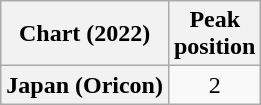<table class="wikitable plainrowheaders" style="text-align:center">
<tr>
<th scope="col">Chart (2022)</th>
<th scope="col">Peak<br>position</th>
</tr>
<tr>
<th scope="row">Japan (Oricon)</th>
<td>2</td>
</tr>
</table>
